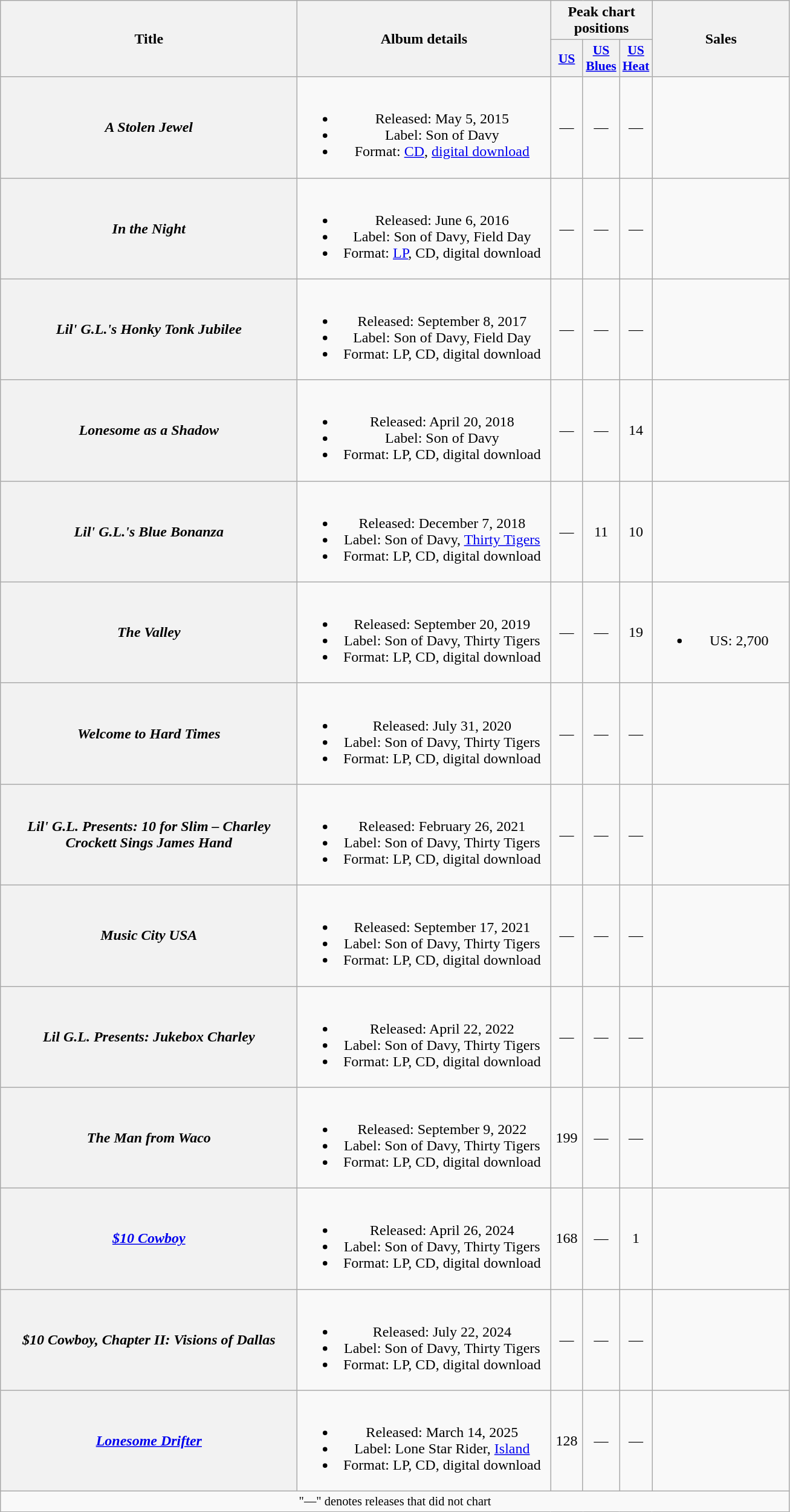<table class="wikitable plainrowheaders" style="text-align:center;">
<tr>
<th scope="col" rowspan="2" style="width:20em;">Title</th>
<th scope="col" rowspan="2" style="width:17em;">Album details</th>
<th scope="col" colspan="3">Peak chart<br>positions</th>
<th scope="col" rowspan="2" style="width:9em;">Sales</th>
</tr>
<tr>
<th scope="col" style="width:2em;font-size:90%;"><a href='#'>US</a><br></th>
<th scope="col" style="width:2em;font-size:90%;"><a href='#'>US<br>Blues</a><br></th>
<th scope="col" style="width:2em;font-size:90%;"><a href='#'>US<br>Heat</a><br></th>
</tr>
<tr>
<th scope="row"><em>A Stolen Jewel</em></th>
<td><br><ul><li>Released: May 5, 2015</li><li>Label: Son of Davy</li><li>Format: <a href='#'>CD</a>, <a href='#'>digital download</a></li></ul></td>
<td>—</td>
<td>—</td>
<td>—</td>
<td></td>
</tr>
<tr>
<th scope="row"><em>In the Night</em></th>
<td><br><ul><li>Released: June 6, 2016</li><li>Label: Son of Davy, Field Day</li><li>Format: <a href='#'>LP</a>, CD, digital download</li></ul></td>
<td>—</td>
<td>—</td>
<td>—</td>
<td></td>
</tr>
<tr>
<th scope="row"><em>Lil' G.L.'s Honky Tonk Jubilee</em></th>
<td><br><ul><li>Released: September 8, 2017</li><li>Label: Son of Davy, Field Day</li><li>Format: LP, CD, digital download</li></ul></td>
<td>—</td>
<td>—</td>
<td>—</td>
<td></td>
</tr>
<tr>
<th scope="row"><em>Lonesome as a Shadow</em></th>
<td><br><ul><li>Released: April 20, 2018</li><li>Label: Son of Davy</li><li>Format: LP, CD, digital download</li></ul></td>
<td>—</td>
<td>—</td>
<td>14</td>
<td></td>
</tr>
<tr>
<th scope="row"><em>Lil' G.L.'s Blue Bonanza</em></th>
<td><br><ul><li>Released: December 7, 2018</li><li>Label: Son of Davy, <a href='#'>Thirty Tigers</a></li><li>Format: LP, CD, digital download</li></ul></td>
<td>—</td>
<td>11</td>
<td>10</td>
<td></td>
</tr>
<tr>
<th scope="row"><em>The Valley</em></th>
<td><br><ul><li>Released: September 20, 2019</li><li>Label: Son of Davy, Thirty Tigers</li><li>Format: LP, CD, digital download</li></ul></td>
<td>—</td>
<td>—</td>
<td>19</td>
<td><br><ul><li>US: 2,700</li></ul></td>
</tr>
<tr>
<th scope="row"><em>Welcome to Hard Times</em></th>
<td><br><ul><li>Released: July 31, 2020</li><li>Label: Son of Davy, Thirty Tigers</li><li>Format: LP, CD, digital download</li></ul></td>
<td>—</td>
<td>—</td>
<td>—</td>
<td></td>
</tr>
<tr>
<th scope="row"><em>Lil' G.L. Presents: 10 for Slim – Charley Crockett Sings James Hand</em></th>
<td><br><ul><li>Released: February 26, 2021</li><li>Label: Son of Davy, Thirty Tigers</li><li>Format: LP, CD, digital download</li></ul></td>
<td>—</td>
<td>—</td>
<td>—</td>
<td></td>
</tr>
<tr>
<th scope="row"><em>Music City USA</em></th>
<td><br><ul><li>Released: September 17, 2021</li><li>Label: Son of Davy, Thirty Tigers</li><li>Format: LP, CD, digital download</li></ul></td>
<td>—</td>
<td>—</td>
<td>—</td>
<td></td>
</tr>
<tr>
<th scope="row"><em>Lil G.L. Presents: Jukebox Charley</em></th>
<td><br><ul><li>Released: April 22, 2022</li><li>Label: Son of Davy, Thirty Tigers</li><li>Format: LP, CD, digital download</li></ul></td>
<td>—</td>
<td>—</td>
<td>—</td>
<td></td>
</tr>
<tr>
<th scope="row"><em>The Man from Waco</em></th>
<td><br><ul><li>Released: September 9, 2022</li><li>Label: Son of Davy, Thirty Tigers</li><li>Format: LP, CD, digital download</li></ul></td>
<td>199</td>
<td>—</td>
<td>—</td>
<td></td>
</tr>
<tr>
<th scope="row"><em><a href='#'>$10 Cowboy</a></em></th>
<td><br><ul><li>Released: April 26, 2024</li><li>Label: Son of Davy, Thirty Tigers</li><li>Format: LP, CD, digital download</li></ul></td>
<td>168</td>
<td>—</td>
<td>1</td>
<td></td>
</tr>
<tr>
<th scope="row"><em>$10 Cowboy, Chapter II: Visions of Dallas</em></th>
<td><br><ul><li>Released: July 22, 2024</li><li>Label: Son of Davy, Thirty Tigers</li><li>Format: LP, CD, digital download</li></ul></td>
<td>—</td>
<td>—</td>
<td>—</td>
<td></td>
</tr>
<tr>
<th scope="row"><em><a href='#'>Lonesome Drifter</a></em></th>
<td><br><ul><li>Released: March 14, 2025</li><li>Label: Lone Star Rider, <a href='#'>Island</a></li><li>Format: LP, CD, digital download</li></ul></td>
<td>128</td>
<td>—</td>
<td>—</td>
<td></td>
</tr>
<tr>
<td colspan="7" style="font-size:85%">"—" denotes releases that did not chart</td>
</tr>
</table>
